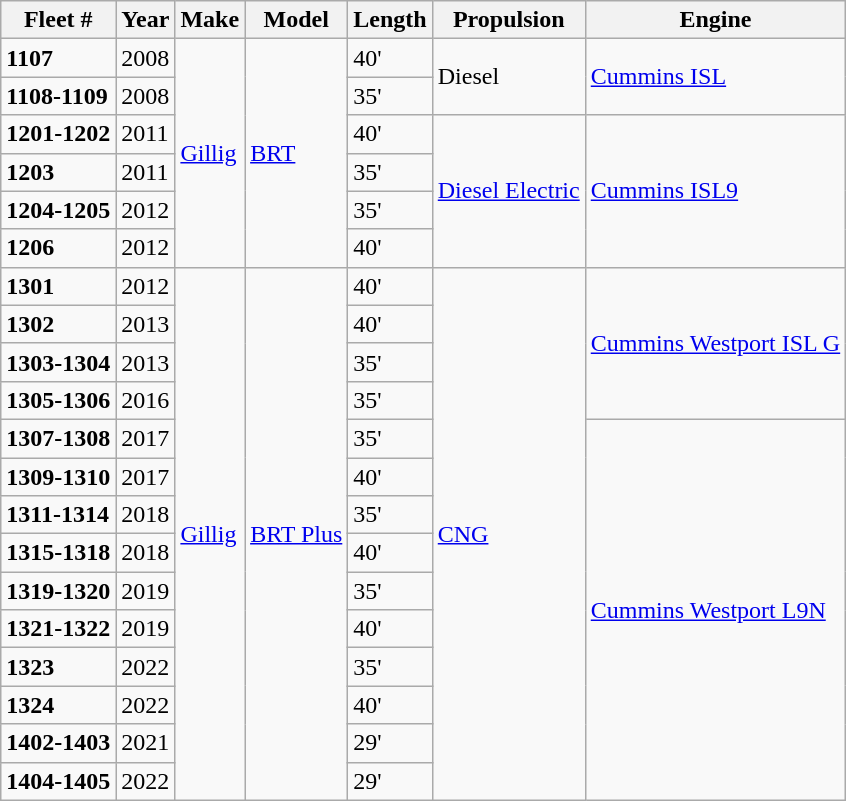<table class="wikitable">
<tr>
<th>Fleet #</th>
<th>Year</th>
<th>Make</th>
<th>Model</th>
<th>Length</th>
<th>Propulsion</th>
<th>Engine</th>
</tr>
<tr>
<td><strong>1107</strong></td>
<td>2008</td>
<td rowspan="6"><a href='#'>Gillig</a></td>
<td rowspan="6"><a href='#'>BRT</a></td>
<td>40'</td>
<td rowspan="2">Diesel</td>
<td rowspan="2"><a href='#'>Cummins ISL</a></td>
</tr>
<tr>
<td><strong>1108-1109</strong></td>
<td>2008</td>
<td>35'</td>
</tr>
<tr>
<td><strong>1201-1202</strong></td>
<td>2011</td>
<td>40'</td>
<td rowspan="4"><a href='#'>Diesel Electric</a></td>
<td rowspan="4"><a href='#'>Cummins ISL9</a></td>
</tr>
<tr>
<td><strong>1203</strong></td>
<td>2011</td>
<td>35'</td>
</tr>
<tr>
<td><strong>1204-1205</strong></td>
<td>2012</td>
<td>35'</td>
</tr>
<tr>
<td><strong>1206</strong></td>
<td>2012</td>
<td>40'</td>
</tr>
<tr>
<td><strong>1301</strong></td>
<td>2012</td>
<td rowspan="14"><a href='#'>Gillig</a></td>
<td rowspan="14"><a href='#'>BRT Plus</a></td>
<td>40'</td>
<td rowspan="14"><a href='#'>CNG</a></td>
<td rowspan="4"><a href='#'>Cummins Westport ISL G</a></td>
</tr>
<tr>
<td><strong>1302</strong></td>
<td>2013</td>
<td>40'</td>
</tr>
<tr>
<td><strong>1303-1304</strong></td>
<td>2013</td>
<td>35'</td>
</tr>
<tr>
<td><strong>1305-1306</strong></td>
<td>2016</td>
<td>35'</td>
</tr>
<tr>
<td><strong>1307-1308</strong></td>
<td>2017</td>
<td>35'</td>
<td rowspan="10"><a href='#'>Cummins Westport L9N</a></td>
</tr>
<tr>
<td><strong>1309-1310</strong></td>
<td>2017</td>
<td>40'</td>
</tr>
<tr>
<td><strong>1311-1314</strong></td>
<td>2018</td>
<td>35'</td>
</tr>
<tr>
<td><strong>1315-1318</strong></td>
<td>2018</td>
<td>40'</td>
</tr>
<tr>
<td><strong>1319-1320</strong></td>
<td>2019</td>
<td>35'</td>
</tr>
<tr>
<td><strong>1321-1322</strong></td>
<td>2019</td>
<td>40'</td>
</tr>
<tr>
<td><strong>1323</strong></td>
<td>2022</td>
<td>35'</td>
</tr>
<tr>
<td><strong>1324</strong></td>
<td>2022</td>
<td>40'</td>
</tr>
<tr>
<td><strong>1402-1403</strong></td>
<td>2021</td>
<td>29'</td>
</tr>
<tr>
<td><strong>1404-1405</strong></td>
<td>2022</td>
<td>29'</td>
</tr>
</table>
